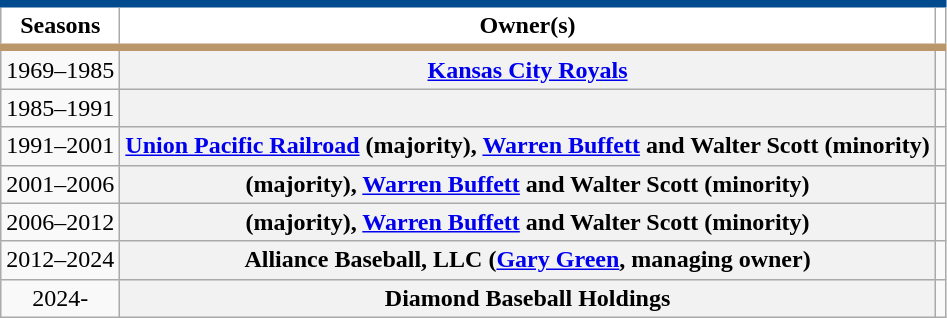<table class="wikitable sortable plainrowheaders" style="text-align:center">
<tr>
<th scope="col" style="background-color:#ffffff; border-top:#004A8D 5px solid; border-bottom:#B9976A 5px solid">Seasons</th>
<th scope="col" style="background-color:#ffffff; border-top:#004A8D 5px solid; border-bottom:#B9976A 5px solid">Owner(s)</th>
<th scope="col" class="unsortable" style="background-color:#ffffff; border-top:#004A8D 5px solid; border-bottom:#B9976A 5px solid"></th>
</tr>
<tr>
<td>1969–1985</td>
<th scope="row" style="text-align:center"><a href='#'>Kansas City Royals</a></th>
<td></td>
</tr>
<tr>
<td>1985–1991</td>
<th scope="row" style="text-align:center"></th>
<td></td>
</tr>
<tr>
<td>1991–2001</td>
<th scope="row" style="text-align:center"><a href='#'>Union Pacific Railroad</a> (majority), <a href='#'>Warren Buffett</a> and Walter Scott (minority)</th>
<td></td>
</tr>
<tr>
<td>2001–2006</td>
<th scope="row" style="text-align:center"> (majority), <a href='#'>Warren Buffett</a> and Walter Scott (minority)</th>
<td></td>
</tr>
<tr>
<td>2006–2012</td>
<th scope="row" style="text-align:center"> (majority), <a href='#'>Warren Buffett</a> and Walter Scott (minority)</th>
<td></td>
</tr>
<tr>
<td>2012–2024</td>
<th scope="row" style="text-align:center">Alliance Baseball, LLC (<a href='#'>Gary Green</a>, managing owner)</th>
<td></td>
</tr>
<tr>
<td>2024-</td>
<th scope="row" style="text-align:center">Diamond Baseball Holdings</th>
<td></td>
</tr>
</table>
